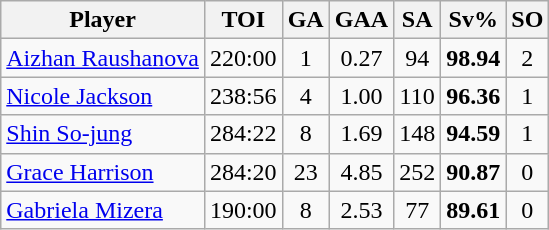<table class="wikitable sortable" style="text-align:center;">
<tr>
<th>Player</th>
<th>TOI</th>
<th>GA</th>
<th>GAA</th>
<th>SA</th>
<th>Sv%</th>
<th>SO</th>
</tr>
<tr>
<td style="text-align:left;"> <a href='#'>Aizhan Raushanova</a></td>
<td>220:00</td>
<td>1</td>
<td>0.27</td>
<td>94</td>
<td><strong>98.94</strong></td>
<td>2</td>
</tr>
<tr>
<td style="text-align:left;"> <a href='#'>Nicole Jackson</a></td>
<td>238:56</td>
<td>4</td>
<td>1.00</td>
<td>110</td>
<td><strong>96.36</strong></td>
<td>1</td>
</tr>
<tr>
<td style="text-align:left;"> <a href='#'>Shin So-jung</a></td>
<td>284:22</td>
<td>8</td>
<td>1.69</td>
<td>148</td>
<td><strong>94.59</strong></td>
<td>1</td>
</tr>
<tr>
<td style="text-align:left;"> <a href='#'>Grace Harrison</a></td>
<td>284:20</td>
<td>23</td>
<td>4.85</td>
<td>252</td>
<td><strong>90.87</strong></td>
<td>0</td>
</tr>
<tr>
<td style="text-align:left;"> <a href='#'>Gabriela Mizera</a></td>
<td>190:00</td>
<td>8</td>
<td>2.53</td>
<td>77</td>
<td><strong>89.61</strong></td>
<td>0</td>
</tr>
</table>
